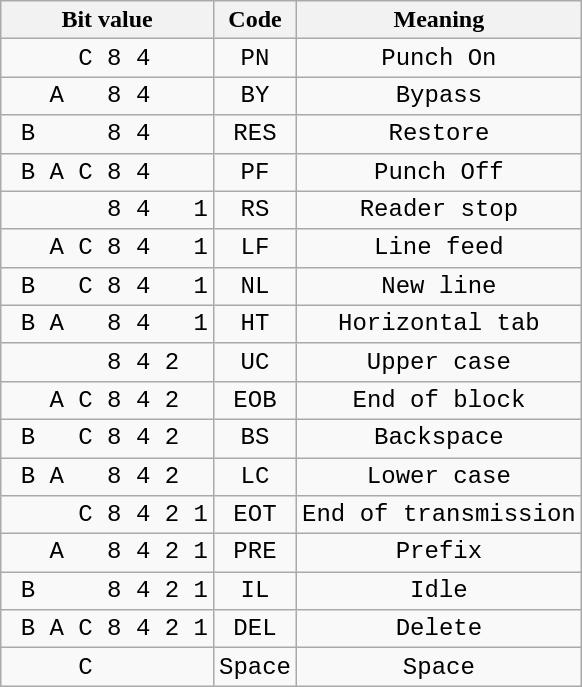<table class="wikitable" style="text-align: center; font-family: 'Courier New';">
<tr style="font-family:noset;">
<th>Bit value</th>
<th>Code</th>
<th>Meaning</th>
</tr>
<tr>
<td>     C 8 4    </td>
<td>PN</td>
<td>Punch On</td>
</tr>
<tr>
<td>   A   8 4    </td>
<td>BY</td>
<td>Bypass</td>
</tr>
<tr>
<td> B     8 4    </td>
<td>RES</td>
<td>Restore</td>
</tr>
<tr>
<td> B A C 8 4    </td>
<td>PF</td>
<td>Punch Off</td>
</tr>
<tr>
<td>       8 4   1</td>
<td>RS</td>
<td>Reader stop</td>
</tr>
<tr>
<td>   A C 8 4   1</td>
<td>LF</td>
<td>Line feed</td>
</tr>
<tr>
<td> B   C 8 4   1</td>
<td>NL</td>
<td>New line</td>
</tr>
<tr>
<td> B A   8 4   1</td>
<td>HT</td>
<td>Horizontal tab</td>
</tr>
<tr>
<td>       8 4 2  </td>
<td>UC</td>
<td>Upper case</td>
</tr>
<tr>
<td>   A C 8 4 2  </td>
<td>EOB</td>
<td>End of block</td>
</tr>
<tr>
<td> B   C 8 4 2  </td>
<td>BS</td>
<td>Backspace</td>
</tr>
<tr>
<td> B A   8 4 2  </td>
<td>LC</td>
<td>Lower case</td>
</tr>
<tr>
<td>     C 8 4 2 1</td>
<td>EOT</td>
<td>End of transmission </td>
</tr>
<tr>
<td>   A   8 4 2 1</td>
<td>PRE</td>
<td>Prefix</td>
</tr>
<tr>
<td> B     8 4 2 1</td>
<td>IL</td>
<td>Idle</td>
</tr>
<tr>
<td> B A C 8 4 2 1</td>
<td>DEL</td>
<td>Delete</td>
</tr>
<tr>
<td>     C        </td>
<td>Space</td>
<td>Space</td>
</tr>
</table>
